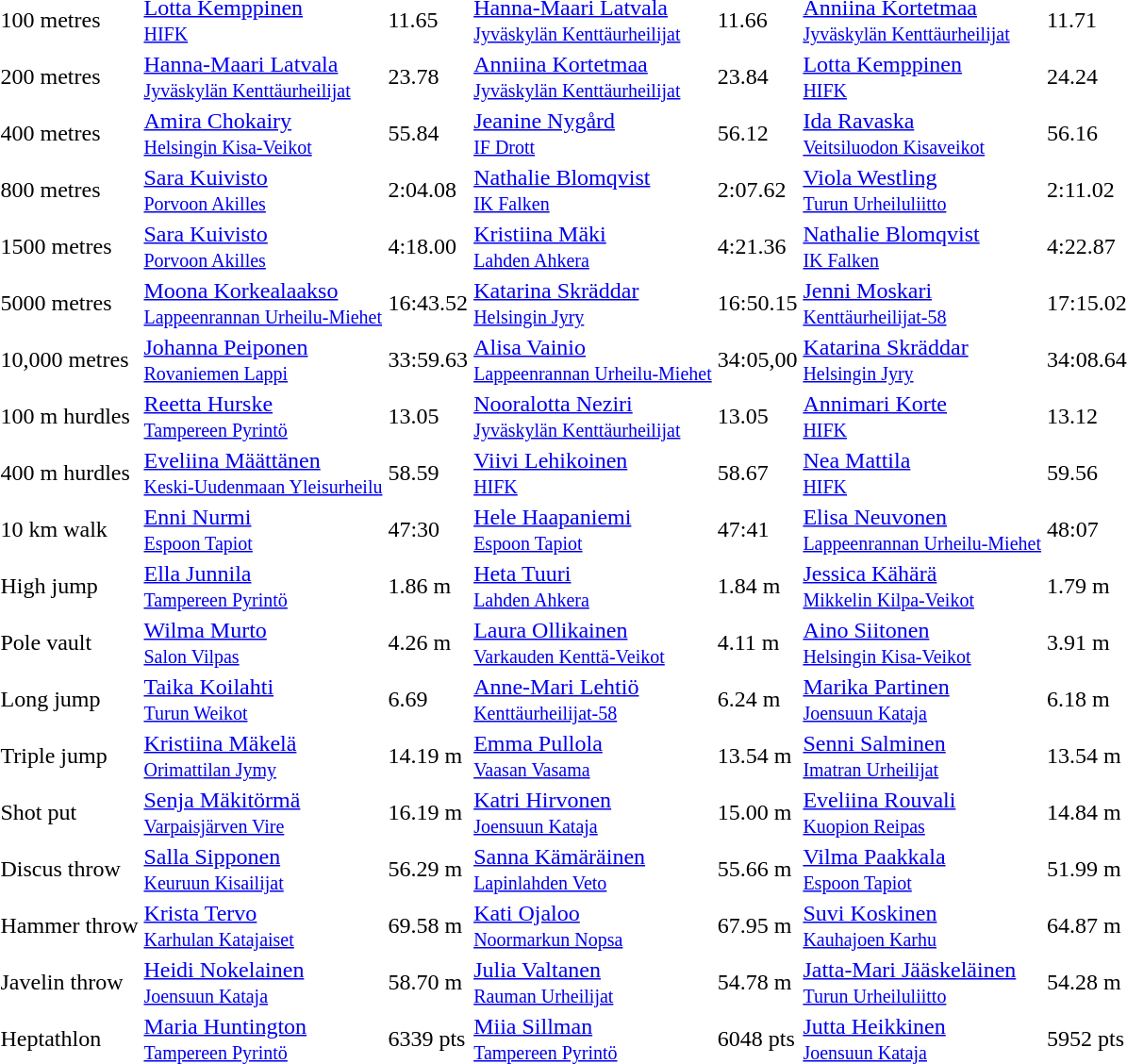<table>
<tr>
<td>100 metres</td>
<td><a href='#'>Lotta Kemppinen</a><br><small><a href='#'>HIFK</a></small></td>
<td>11.65</td>
<td><a href='#'>Hanna-Maari Latvala</a><br><small><a href='#'>Jyväskylän Kenttäurheilijat</a></small></td>
<td>11.66</td>
<td><a href='#'>Anniina Kortetmaa</a><br><small><a href='#'>Jyväskylän Kenttäurheilijat</a></small></td>
<td>11.71</td>
</tr>
<tr>
<td>200 metres</td>
<td><a href='#'>Hanna-Maari Latvala</a><br><small><a href='#'>Jyväskylän Kenttäurheilijat</a></small></td>
<td>23.78</td>
<td><a href='#'>Anniina Kortetmaa</a><br><small><a href='#'>Jyväskylän Kenttäurheilijat</a></small></td>
<td>23.84</td>
<td><a href='#'>Lotta Kemppinen</a><br><small><a href='#'>HIFK</a></small></td>
<td>24.24</td>
</tr>
<tr>
<td>400 metres</td>
<td><a href='#'>Amira Chokairy</a><br><small><a href='#'>Helsingin Kisa-Veikot</a></small></td>
<td>55.84</td>
<td><a href='#'>Jeanine Nygård</a><br><small><a href='#'>IF Drott</a></small></td>
<td>56.12</td>
<td><a href='#'>Ida Ravaska</a><br><small><a href='#'>Veitsiluodon Kisaveikot</a></small></td>
<td>56.16</td>
</tr>
<tr>
<td>800 metres</td>
<td><a href='#'>Sara Kuivisto</a><br><small><a href='#'>Porvoon Akilles</a></small></td>
<td>2:04.08</td>
<td><a href='#'>Nathalie Blomqvist</a><br><small><a href='#'>IK Falken</a></small></td>
<td>2:07.62 </td>
<td><a href='#'>Viola Westling</a><br><small><a href='#'>Turun Urheiluliitto</a></small></td>
<td>2:11.02 </td>
</tr>
<tr>
<td>1500 metres</td>
<td><a href='#'>Sara Kuivisto</a><br><small><a href='#'>Porvoon Akilles</a></small></td>
<td>4:18.00</td>
<td><a href='#'>Kristiina Mäki</a><br><small><a href='#'>Lahden Ahkera</a></small></td>
<td>4:21.36</td>
<td><a href='#'>Nathalie Blomqvist</a><br><small><a href='#'>IK Falken</a></small></td>
<td>4:22.87</td>
</tr>
<tr>
<td>5000 metres</td>
<td><a href='#'>Moona Korkealaakso</a><br><small><a href='#'>Lappeenrannan Urheilu-Miehet</a></small></td>
<td>16:43.52 </td>
<td><a href='#'>Katarina Skräddar</a><br><small><a href='#'>Helsingin Jyry</a></small></td>
<td>16:50.15 </td>
<td><a href='#'>Jenni Moskari</a><br><small><a href='#'>Kenttäurheilijat-58</a></small></td>
<td>17:15.02</td>
</tr>
<tr>
<td>10,000 metres</td>
<td><a href='#'>Johanna Peiponen</a><br><small><a href='#'>Rovaniemen Lappi</a></small></td>
<td>33:59.63</td>
<td><a href='#'>Alisa Vainio</a><br><small><a href='#'>Lappeenrannan Urheilu-Miehet</a></small></td>
<td>34:05,00</td>
<td><a href='#'>Katarina Skräddar</a><br><small><a href='#'>Helsingin Jyry</a></small></td>
<td>34:08.64 </td>
</tr>
<tr>
<td>100 m hurdles</td>
<td><a href='#'>Reetta Hurske</a><br><small><a href='#'>Tampereen Pyrintö</a></small></td>
<td>13.05</td>
<td><a href='#'>Nooralotta Neziri</a><br><small><a href='#'>Jyväskylän Kenttäurheilijat</a></small></td>
<td>13.05</td>
<td><a href='#'>Annimari Korte</a><br><small><a href='#'>HIFK</a></small></td>
<td>13.12</td>
</tr>
<tr>
<td>400 m hurdles</td>
<td><a href='#'>Eveliina Määttänen</a><br><small><a href='#'>Keski-Uudenmaan Yleisurheilu</a></small></td>
<td>58.59</td>
<td><a href='#'>Viivi Lehikoinen</a><br><small><a href='#'>HIFK</a></small></td>
<td>58.67</td>
<td><a href='#'>Nea Mattila</a><br><small><a href='#'>HIFK</a></small></td>
<td>59.56</td>
</tr>
<tr>
<td>10 km walk</td>
<td><a href='#'>Enni Nurmi</a><br><small><a href='#'>Espoon Tapiot</a></small></td>
<td>47:30</td>
<td><a href='#'>Hele Haapaniemi</a><br><small><a href='#'>Espoon Tapiot</a></small></td>
<td>47:41 </td>
<td><a href='#'>Elisa Neuvonen</a><br><small><a href='#'>Lappeenrannan Urheilu-Miehet</a></small></td>
<td>48:07</td>
</tr>
<tr>
<td>High jump</td>
<td><a href='#'>Ella Junnila</a><br><small><a href='#'>Tampereen Pyrintö</a></small></td>
<td>1.86 m</td>
<td><a href='#'>Heta Tuuri</a><br><small><a href='#'>Lahden Ahkera</a></small></td>
<td>1.84 m</td>
<td><a href='#'>Jessica Kähärä</a><br><small><a href='#'>Mikkelin Kilpa-Veikot</a></small></td>
<td>1.79 m</td>
</tr>
<tr>
<td>Pole vault</td>
<td><a href='#'>Wilma Murto</a><br><small><a href='#'>Salon Vilpas</a></small></td>
<td>4.26 m</td>
<td><a href='#'>Laura Ollikainen</a><br><small><a href='#'>Varkauden Kenttä-Veikot</a></small></td>
<td>4.11 m</td>
<td><a href='#'>Aino Siitonen</a><br><small><a href='#'>Helsingin Kisa-Veikot</a></small></td>
<td>3.91 m</td>
</tr>
<tr>
<td>Long jump</td>
<td><a href='#'>Taika Koilahti</a><br><small><a href='#'>Turun Weikot</a></small></td>
<td>6.69 </td>
<td><a href='#'>Anne-Mari Lehtiö</a><br><small><a href='#'>Kenttäurheilijat-58</a></small></td>
<td>6.24 m</td>
<td><a href='#'>Marika Partinen</a><br><small><a href='#'>Joensuun Kataja</a></small></td>
<td>6.18 m</td>
</tr>
<tr>
<td>Triple jump</td>
<td><a href='#'>Kristiina Mäkelä</a><br><small><a href='#'>Orimattilan Jymy</a></small></td>
<td>14.19 m</td>
<td><a href='#'>Emma Pullola</a><br><small><a href='#'>Vaasan Vasama</a></small></td>
<td>13.54 m</td>
<td><a href='#'>Senni Salminen</a><br><small><a href='#'>Imatran Urheilijat</a></small></td>
<td>13.54 m </td>
</tr>
<tr>
<td>Shot put</td>
<td><a href='#'>Senja Mäkitörmä</a><br><small><a href='#'>Varpaisjärven Vire</a></small></td>
<td>16.19 m</td>
<td><a href='#'>Katri Hirvonen</a><br><small><a href='#'>Joensuun Kataja</a></small></td>
<td>15.00 m</td>
<td><a href='#'>Eveliina Rouvali</a><br><small><a href='#'>Kuopion Reipas</a></small></td>
<td>14.84 m</td>
</tr>
<tr>
<td>Discus throw</td>
<td><a href='#'>Salla Sipponen</a><br><small><a href='#'>Keuruun Kisailijat</a></small></td>
<td>56.29 m</td>
<td><a href='#'>Sanna Kämäräinen</a><br><small><a href='#'>Lapinlahden Veto</a></small></td>
<td>55.66 m</td>
<td><a href='#'>Vilma Paakkala</a><br><small><a href='#'>Espoon Tapiot</a></small></td>
<td>51.99 m</td>
</tr>
<tr>
<td>Hammer throw</td>
<td><a href='#'>Krista Tervo</a><br><small><a href='#'>Karhulan Katajaiset</a></small></td>
<td>69.58 m</td>
<td><a href='#'>Kati Ojaloo</a><br><small><a href='#'>Noormarkun Nopsa</a></small></td>
<td>67.95 m</td>
<td><a href='#'>Suvi Koskinen</a><br><small><a href='#'>Kauhajoen Karhu</a></small></td>
<td>64.87 m </td>
</tr>
<tr>
<td>Javelin throw</td>
<td><a href='#'>Heidi Nokelainen</a><br><small><a href='#'>Joensuun Kataja</a></small></td>
<td>58.70 m</td>
<td><a href='#'>Julia Valtanen</a><br><small><a href='#'>Rauman Urheilijat</a></small></td>
<td>54.78 m </td>
<td><a href='#'>Jatta-Mari Jääskeläinen</a><br><small><a href='#'>Turun Urheiluliitto</a></small></td>
<td>54.28 m</td>
</tr>
<tr>
<td>Heptathlon</td>
<td><a href='#'>Maria Huntington</a><br><small><a href='#'>Tampereen Pyrintö</a></small></td>
<td>6339 pts </td>
<td><a href='#'>Miia Sillman</a><br><small><a href='#'>Tampereen Pyrintö</a></small></td>
<td>6048 pts</td>
<td><a href='#'>Jutta Heikkinen</a><br><small><a href='#'>Joensuun Kataja</a></small></td>
<td>5952 pts </td>
</tr>
</table>
